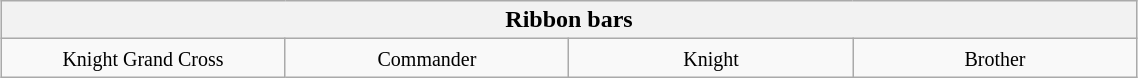<table align=center class=wikitable width=60% style="margin: 1em auto;">
<tr>
<th colspan=4>Ribbon bars</th>
</tr>
<tr>
<td width=20% valign=top align=center><small>Knight Grand Cross</small></td>
<td width=20% valign=top align=center><small>Commander</small></td>
<td width=20% valign=top align=center><small>Knight</small></td>
<td width=20% valign=top align=center><small>Brother</small></td>
</tr>
</table>
